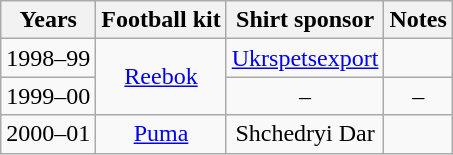<table class="wikitable" style="text-align: center">
<tr>
<th>Years</th>
<th>Football kit</th>
<th>Shirt sponsor</th>
<th>Notes</th>
</tr>
<tr>
<td>1998–99</td>
<td rowspan=2><a href='#'>Reebok</a></td>
<td><a href='#'>Ukrspetsexport</a></td>
<td></td>
</tr>
<tr>
<td>1999–00</td>
<td>–</td>
<td>–</td>
</tr>
<tr>
<td>2000–01</td>
<td><a href='#'>Puma</a></td>
<td>Shchedryi Dar</td>
<td></td>
</tr>
</table>
